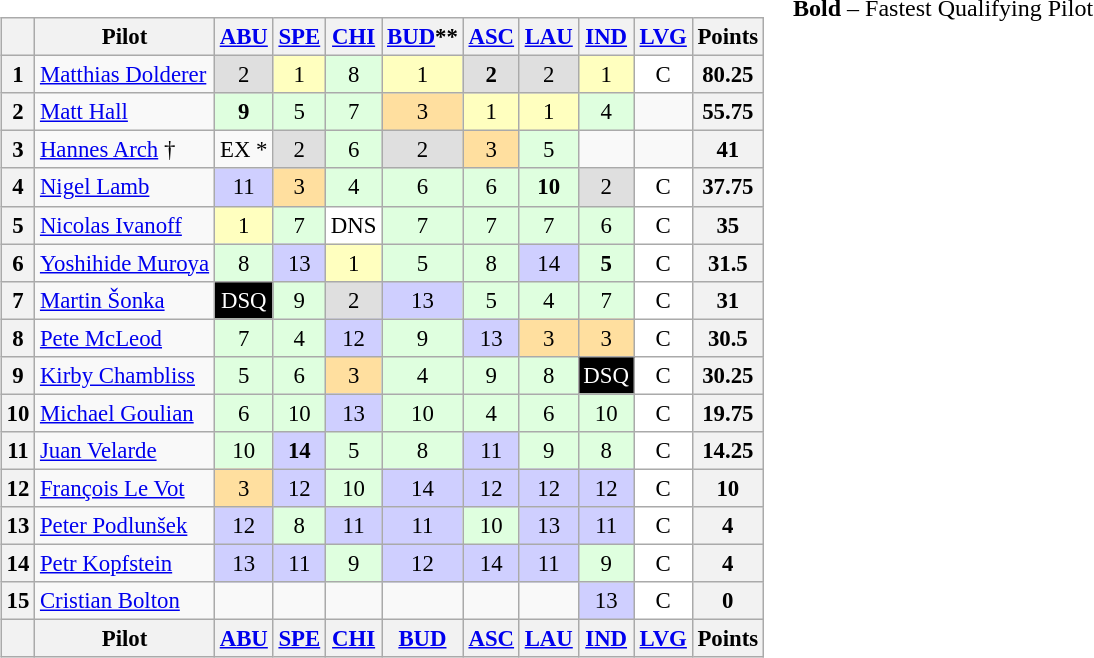<table>
<tr>
<td><br><table class="wikitable" style="font-size:95%; text-align:center">
<tr>
<th></th>
<th>Pilot</th>
<th><a href='#'>ABU</a><br></th>
<th><a href='#'>SPE</a><br></th>
<th><a href='#'>CHI</a><br></th>
<th><a href='#'>BUD</a>**<br></th>
<th><a href='#'>ASC</a><br></th>
<th><a href='#'>LAU</a><br></th>
<th><a href='#'>IND</a><br></th>
<th><a href='#'>LVG</a><br></th>
<th>Points</th>
</tr>
<tr>
<th>1</th>
<td align=left> <a href='#'>Matthias Dolderer</a></td>
<td style="background:#dfdfdf;">2</td>
<td style="background:#ffffbf;">1</td>
<td style="background:#dfffdf;">8</td>
<td style="background:#ffffbf;">1</td>
<td style="background:#dfdfdf;"><strong>2</strong></td>
<td style="background:#dfdfdf;">2</td>
<td style="background:#ffffbf;">1</td>
<td style="background:#FFFFFF;">C</td>
<th>80.25</th>
</tr>
<tr>
<th>2</th>
<td align=left> <a href='#'>Matt Hall</a></td>
<td style="background:#dfffdf;"><strong>9</strong></td>
<td style="background:#dfffdf;">5</td>
<td style="background:#dfffdf;">7</td>
<td style="background:#ffdf9f;">3</td>
<td style="background:#ffffbf;">1</td>
<td style="background:#ffffbf;">1</td>
<td style="background:#dfffdf;">4</td>
<td></td>
<th>55.75</th>
</tr>
<tr>
<th>3</th>
<td align=left> <a href='#'>Hannes Arch</a> †</td>
<td>EX *</td>
<td style="background:#dfdfdf;">2</td>
<td style="background:#dfffdf;">6</td>
<td style="background:#dfdfdf;">2</td>
<td style="background:#ffdf9f;">3</td>
<td style="background:#dfffdf;">5</td>
<td></td>
<td></td>
<th>41</th>
</tr>
<tr>
<th>4</th>
<td align=left> <a href='#'>Nigel Lamb</a></td>
<td style="background:#CFCFFF;">11</td>
<td style="background:#ffdf9f;">3</td>
<td style="background:#dfffdf;">4</td>
<td style="background:#dfffdf;">6</td>
<td style="background:#dfffdf;">6</td>
<td style="background:#dfffdf;"><strong>10</strong></td>
<td style="background:#dfdfdf;">2</td>
<td style="background:#FFFFFF;">C</td>
<th>37.75</th>
</tr>
<tr>
<th>5</th>
<td align=left> <a href='#'>Nicolas Ivanoff</a></td>
<td style="background:#ffffbf;">1</td>
<td style="background:#dfffdf;">7</td>
<td style="background:white;">DNS</td>
<td style="background:#dfffdf;">7</td>
<td style="background:#dfffdf;">7</td>
<td style="background:#dfffdf;">7</td>
<td style="background:#dfffdf;">6</td>
<td style="background:#FFFFFF;">C</td>
<th>35</th>
</tr>
<tr>
<th>6</th>
<td align=left> <a href='#'>Yoshihide Muroya</a></td>
<td style="background:#dfffdf;">8</td>
<td style="background:#CFCFFF;">13</td>
<td style="background:#ffffbf;">1</td>
<td style="background:#dfffdf;">5</td>
<td style="background:#dfffdf;">8</td>
<td style="background:#CFCFFF;">14</td>
<td style="background:#dfffdf;"><strong>5</strong></td>
<td style="background:#FFFFFF;">C</td>
<th>31.5</th>
</tr>
<tr>
<th>7</th>
<td align=left> <a href='#'>Martin Šonka</a></td>
<td style="background:black; color:white;">DSQ</td>
<td style="background:#dfffdf;">9</td>
<td style="background:#dfdfdf;">2</td>
<td style="background:#CFCFFF;">13</td>
<td style="background:#dfffdf;">5</td>
<td style="background:#dfffdf;">4</td>
<td style="background:#dfffdf;">7</td>
<td style="background:#FFFFFF;">C</td>
<th>31</th>
</tr>
<tr>
<th>8</th>
<td align=left> <a href='#'>Pete McLeod</a></td>
<td style="background:#dfffdf;">7</td>
<td style="background:#dfffdf;">4</td>
<td style="background:#CFCFFF;">12</td>
<td style="background:#dfffdf;">9</td>
<td style="background:#CFCFFF;">13</td>
<td style="background:#ffdf9f;">3</td>
<td style="background:#ffdf9f;">3</td>
<td style="background:#FFFFFF;">C</td>
<th>30.5</th>
</tr>
<tr>
<th>9</th>
<td align=left> <a href='#'>Kirby Chambliss</a></td>
<td style="background:#dfffdf;">5</td>
<td style="background:#dfffdf;">6</td>
<td style="background:#ffdf9f;">3</td>
<td style="background:#dfffdf;">4</td>
<td style="background:#dfffdf;">9</td>
<td style="background:#dfffdf;">8</td>
<td style="background:black; color:white;">DSQ</td>
<td style="background:#FFFFFF;">C</td>
<th>30.25</th>
</tr>
<tr>
<th>10</th>
<td align=left> <a href='#'>Michael Goulian</a></td>
<td style="background:#dfffdf;">6</td>
<td style="background:#dfffdf;">10</td>
<td style="background:#CFCFFF;">13</td>
<td style="background:#dfffdf;">10</td>
<td style="background:#dfffdf;">4</td>
<td style="background:#dfffdf;">6</td>
<td style="background:#dfffdf;">10</td>
<td style="background:#FFFFFF;">C</td>
<th>19.75</th>
</tr>
<tr>
<th>11</th>
<td align=left> <a href='#'>Juan Velarde</a></td>
<td style="background:#dfffdf;">10</td>
<td style="background:#CFCFFF;"><strong>14</strong></td>
<td style="background:#dfffdf;">5</td>
<td style="background:#dfffdf;">8</td>
<td style="background:#CFCFFF;">11</td>
<td style="background:#dfffdf;">9</td>
<td style="background:#dfffdf;">8</td>
<td style="background:#FFFFFF;">C</td>
<th>14.25</th>
</tr>
<tr>
<th>12</th>
<td align=left> <a href='#'>François Le Vot</a></td>
<td style="background:#ffdf9f;">3</td>
<td style="background:#CFCFFF;">12</td>
<td style="background:#dfffdf;">10</td>
<td style="background:#CFCFFF;">14</td>
<td style="background:#CFCFFF;">12</td>
<td style="background:#CFCFFF;">12</td>
<td style="background:#CFCFFF;">12</td>
<td style="background:#FFFFFF;">C</td>
<th>10</th>
</tr>
<tr>
<th>13</th>
<td align=left> <a href='#'>Peter Podlunšek</a></td>
<td style="background:#CFCFFF;">12</td>
<td style="background:#dfffdf;">8</td>
<td style="background:#CFCFFF;">11</td>
<td style="background:#CFCFFF;">11</td>
<td style="background:#dfffdf;">10</td>
<td style="background:#CFCFFF;">13</td>
<td style="background:#CFCFFF;">11</td>
<td style="background:#FFFFFF;">C</td>
<th>4</th>
</tr>
<tr>
<th>14</th>
<td align=left> <a href='#'>Petr Kopfstein</a></td>
<td style="background:#CFCFFF;">13</td>
<td style="background:#CFCFFF;">11</td>
<td style="background:#dfffdf;">9</td>
<td style="background:#CFCFFF;">12</td>
<td style="background:#CFCFFF;">14</td>
<td style="background:#CFCFFF;">11</td>
<td style="background:#dfffdf;">9</td>
<td style="background:#FFFFFF;">C</td>
<th>4</th>
</tr>
<tr>
<th>15</th>
<td align=left> <a href='#'>Cristian Bolton</a></td>
<td></td>
<td></td>
<td></td>
<td></td>
<td></td>
<td></td>
<td style="background:#CFCFFF;">13</td>
<td style="background:#FFFFFF;">C</td>
<th>0</th>
</tr>
<tr>
<th></th>
<th>Pilot</th>
<th><a href='#'>ABU</a><br></th>
<th><a href='#'>SPE</a><br></th>
<th><a href='#'>CHI</a><br></th>
<th><a href='#'>BUD</a><br></th>
<th><a href='#'>ASC</a><br></th>
<th><a href='#'>LAU</a><br></th>
<th><a href='#'>IND</a><br></th>
<th><a href='#'>LVG</a><br></th>
<th>Points</th>
</tr>
</table>
</td>
<td valign="top"><br>
<span><strong>Bold</strong> – Fastest Qualifying Pilot</span></td>
</tr>
</table>
